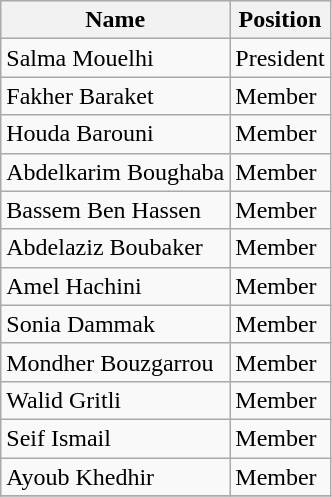<table class="wikitable">
<tr style="background:#EFEFEF">
<th>Name</th>
<th>Position</th>
</tr>
<tr>
<td> Salma Mouelhi</td>
<td>President</td>
</tr>
<tr>
<td> Fakher Baraket</td>
<td>Member</td>
</tr>
<tr>
<td> Houda Barouni</td>
<td>Member</td>
</tr>
<tr>
<td> Abdelkarim Boughaba</td>
<td>Member</td>
</tr>
<tr>
<td> Bassem Ben Hassen</td>
<td>Member</td>
</tr>
<tr>
<td> Abdelaziz Boubaker</td>
<td>Member</td>
</tr>
<tr>
<td> Amel Hachini</td>
<td>Member</td>
</tr>
<tr>
<td> Sonia Dammak</td>
<td>Member</td>
</tr>
<tr>
<td> Mondher Bouzgarrou</td>
<td>Member</td>
</tr>
<tr>
<td> Walid Gritli</td>
<td>Member</td>
</tr>
<tr>
<td> Seif Ismail</td>
<td>Member</td>
</tr>
<tr>
<td> Ayoub Khedhir</td>
<td>Member</td>
</tr>
<tr>
</tr>
</table>
